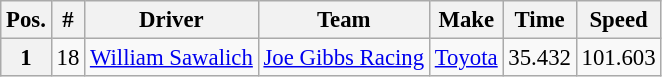<table class="wikitable" style="font-size:95%">
<tr>
<th>Pos.</th>
<th>#</th>
<th>Driver</th>
<th>Team</th>
<th>Make</th>
<th>Time</th>
<th>Speed</th>
</tr>
<tr>
<th>1</th>
<td>18</td>
<td><a href='#'>William Sawalich</a></td>
<td><a href='#'>Joe Gibbs Racing</a></td>
<td><a href='#'>Toyota</a></td>
<td>35.432</td>
<td>101.603</td>
</tr>
</table>
